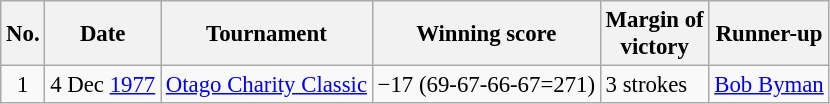<table class="wikitable" style="font-size:95%;">
<tr>
<th>No.</th>
<th>Date</th>
<th>Tournament</th>
<th>Winning score</th>
<th>Margin of<br>victory</th>
<th>Runner-up</th>
</tr>
<tr>
<td align=center>1</td>
<td align=right>4 Dec <a href='#'>1977</a></td>
<td><a href='#'>Otago Charity Classic</a></td>
<td>−17 (69-67-66-67=271)</td>
<td>3 strokes</td>
<td> <a href='#'>Bob Byman</a></td>
</tr>
</table>
